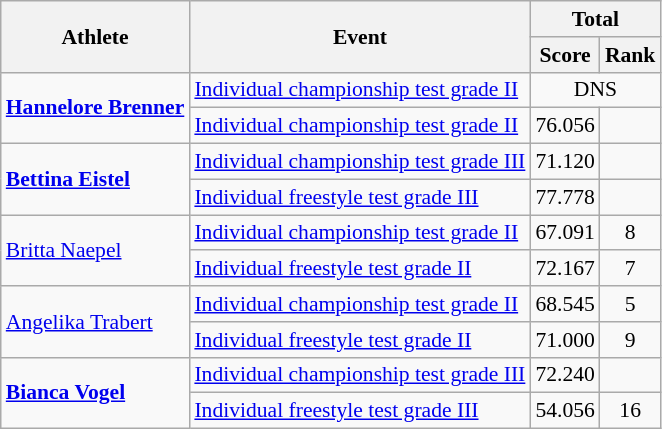<table class=wikitable style="font-size:90%">
<tr>
<th rowspan="2">Athlete</th>
<th rowspan="2">Event</th>
<th colspan="2">Total</th>
</tr>
<tr>
<th>Score</th>
<th>Rank</th>
</tr>
<tr>
<td rowspan="2"><strong><a href='#'>Hannelore Brenner</a></strong></td>
<td><a href='#'>Individual championship test grade II</a></td>
<td align="center" colspan="2">DNS</td>
</tr>
<tr>
<td><a href='#'>Individual championship test grade II</a></td>
<td align="center">76.056</td>
<td align="center"></td>
</tr>
<tr>
<td rowspan="2"><strong><a href='#'>Bettina Eistel</a></strong></td>
<td><a href='#'>Individual championship test grade III</a></td>
<td align="center">71.120</td>
<td align="center"></td>
</tr>
<tr>
<td><a href='#'>Individual freestyle test grade III</a></td>
<td align="center">77.778</td>
<td align="center"></td>
</tr>
<tr>
<td rowspan="2"><a href='#'>Britta Naepel</a></td>
<td><a href='#'>Individual championship test grade II</a></td>
<td align="center">67.091</td>
<td align="center">8</td>
</tr>
<tr>
<td><a href='#'>Individual freestyle test grade II</a></td>
<td align="center">72.167</td>
<td align="center">7</td>
</tr>
<tr>
<td rowspan="2"><a href='#'>Angelika Trabert</a></td>
<td><a href='#'>Individual championship test grade II</a></td>
<td align="center">68.545</td>
<td align="center">5</td>
</tr>
<tr>
<td><a href='#'>Individual freestyle test grade II</a></td>
<td align="center">71.000</td>
<td align="center">9</td>
</tr>
<tr>
<td rowspan="2"><strong><a href='#'>Bianca Vogel</a></strong></td>
<td><a href='#'>Individual championship test grade III</a></td>
<td align="center">72.240</td>
<td align="center"></td>
</tr>
<tr>
<td><a href='#'>Individual freestyle test grade III</a></td>
<td align="center">54.056</td>
<td align="center">16</td>
</tr>
</table>
